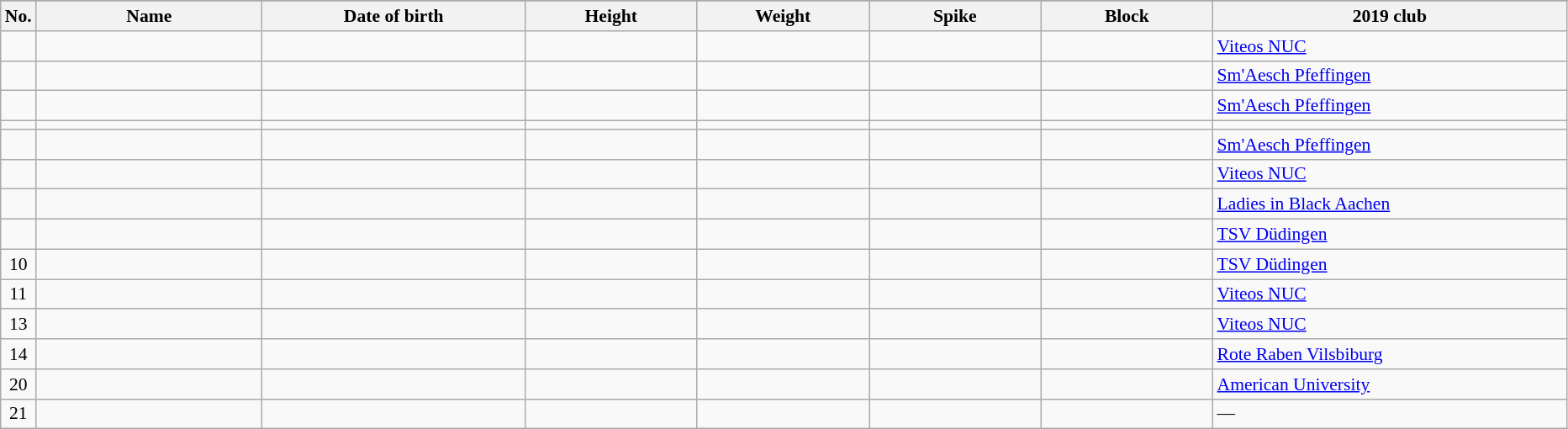<table class="wikitable sortable" style="font-size:90%; text-align:center;">
<tr>
</tr>
<tr>
<th>No.</th>
<th style="width:12em">Name</th>
<th style="width:14em">Date of birth</th>
<th style="width:9em">Height</th>
<th style="width:9em">Weight</th>
<th style="width:9em">Spike</th>
<th style="width:9em">Block</th>
<th style="width:19em">2019 club</th>
</tr>
<tr>
<td></td>
<td align=left></td>
<td align=right></td>
<td></td>
<td></td>
<td></td>
<td></td>
<td align=left> <a href='#'>Viteos NUC</a></td>
</tr>
<tr>
<td></td>
<td align=left></td>
<td align=right></td>
<td></td>
<td></td>
<td></td>
<td></td>
<td align=left> <a href='#'>Sm'Aesch Pfeffingen</a></td>
</tr>
<tr>
<td></td>
<td align=left></td>
<td align=right></td>
<td></td>
<td></td>
<td></td>
<td></td>
<td align=left> <a href='#'>Sm'Aesch Pfeffingen</a></td>
</tr>
<tr>
<td></td>
<td align=left></td>
<td align=right></td>
<td></td>
<td></td>
<td></td>
<td></td>
<td align=left></td>
</tr>
<tr>
<td></td>
<td align=left></td>
<td align=right></td>
<td></td>
<td></td>
<td></td>
<td></td>
<td align=left> <a href='#'>Sm'Aesch Pfeffingen</a></td>
</tr>
<tr>
<td></td>
<td align=left></td>
<td align=right></td>
<td></td>
<td></td>
<td></td>
<td></td>
<td align=left> <a href='#'>Viteos NUC</a></td>
</tr>
<tr>
<td></td>
<td align=left></td>
<td align=right></td>
<td></td>
<td></td>
<td></td>
<td></td>
<td align=left> <a href='#'>Ladies in Black Aachen</a></td>
</tr>
<tr>
<td></td>
<td align=left></td>
<td align=right></td>
<td></td>
<td></td>
<td></td>
<td></td>
<td align=left> <a href='#'>TSV Düdingen</a></td>
</tr>
<tr>
<td>10</td>
<td align=left></td>
<td align=right></td>
<td></td>
<td></td>
<td></td>
<td></td>
<td align=left> <a href='#'>TSV Düdingen</a></td>
</tr>
<tr>
<td>11</td>
<td align=left></td>
<td align=right></td>
<td></td>
<td></td>
<td></td>
<td></td>
<td align=left> <a href='#'>Viteos NUC</a></td>
</tr>
<tr>
<td>13</td>
<td align=left></td>
<td align=right></td>
<td></td>
<td></td>
<td></td>
<td></td>
<td align=left> <a href='#'>Viteos NUC</a></td>
</tr>
<tr>
<td>14</td>
<td align=left></td>
<td align=right></td>
<td></td>
<td></td>
<td></td>
<td></td>
<td align=left> <a href='#'>Rote Raben Vilsbiburg</a></td>
</tr>
<tr>
<td>20</td>
<td align=left></td>
<td align=right></td>
<td></td>
<td></td>
<td></td>
<td></td>
<td align=left> <a href='#'>American University</a></td>
</tr>
<tr>
<td>21</td>
<td align=left></td>
<td align=right></td>
<td></td>
<td></td>
<td></td>
<td></td>
<td align=left>—</td>
</tr>
</table>
